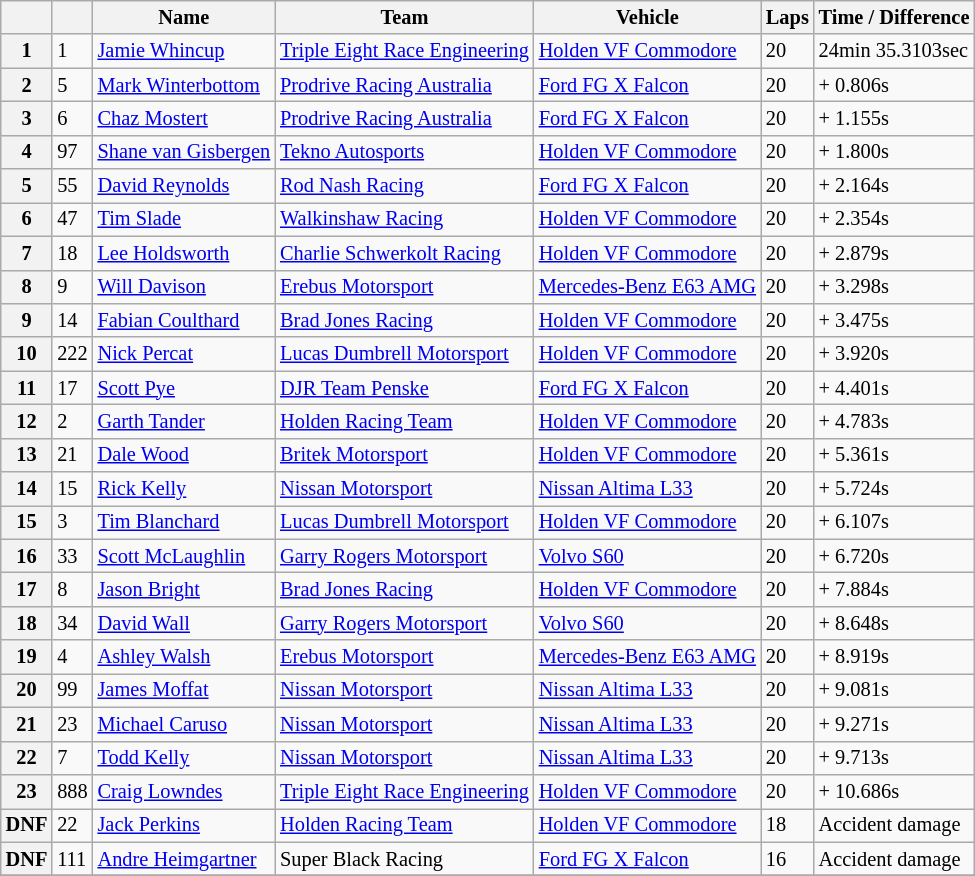<table class="wikitable" style="font-size: 85%;">
<tr>
<th></th>
<th></th>
<th>Name</th>
<th>Team</th>
<th>Vehicle</th>
<th>Laps</th>
<th>Time / Difference</th>
</tr>
<tr>
<th>1</th>
<td>1</td>
<td> <a href='#'>Jamie Whincup</a></td>
<td><a href='#'>Triple Eight Race Engineering</a></td>
<td><a href='#'>Holden VF Commodore</a></td>
<td>20</td>
<td>24min 35.3103sec</td>
</tr>
<tr>
<th>2</th>
<td>5</td>
<td> <a href='#'>Mark Winterbottom</a></td>
<td><a href='#'>Prodrive Racing Australia</a></td>
<td><a href='#'>Ford FG X Falcon</a></td>
<td>20</td>
<td>+ 0.806s</td>
</tr>
<tr>
<th>3</th>
<td>6</td>
<td> <a href='#'>Chaz Mostert</a></td>
<td><a href='#'>Prodrive Racing Australia</a></td>
<td><a href='#'>Ford FG X Falcon</a></td>
<td>20</td>
<td>+ 1.155s</td>
</tr>
<tr>
<th>4</th>
<td>97</td>
<td> <a href='#'>Shane van Gisbergen</a></td>
<td><a href='#'>Tekno Autosports</a></td>
<td><a href='#'>Holden VF Commodore</a></td>
<td>20</td>
<td>+ 1.800s</td>
</tr>
<tr>
<th>5</th>
<td>55</td>
<td> <a href='#'>David Reynolds</a></td>
<td><a href='#'>Rod Nash Racing</a></td>
<td><a href='#'>Ford FG X Falcon</a></td>
<td>20</td>
<td>+ 2.164s</td>
</tr>
<tr>
<th>6</th>
<td>47</td>
<td> <a href='#'>Tim Slade</a></td>
<td><a href='#'>Walkinshaw Racing</a></td>
<td><a href='#'>Holden VF Commodore</a></td>
<td>20</td>
<td>+ 2.354s</td>
</tr>
<tr>
<th>7</th>
<td>18</td>
<td> <a href='#'>Lee Holdsworth</a></td>
<td><a href='#'>Charlie Schwerkolt Racing</a></td>
<td><a href='#'>Holden VF Commodore</a></td>
<td>20</td>
<td>+ 2.879s</td>
</tr>
<tr>
<th>8</th>
<td>9</td>
<td> <a href='#'>Will Davison</a></td>
<td><a href='#'>Erebus Motorsport</a></td>
<td><a href='#'>Mercedes-Benz E63 AMG</a></td>
<td>20</td>
<td>+ 3.298s</td>
</tr>
<tr>
<th>9</th>
<td>14</td>
<td> <a href='#'>Fabian Coulthard</a></td>
<td><a href='#'>Brad Jones Racing</a></td>
<td><a href='#'>Holden VF Commodore</a></td>
<td>20</td>
<td>+ 3.475s</td>
</tr>
<tr>
<th>10</th>
<td>222</td>
<td> <a href='#'>Nick Percat</a></td>
<td><a href='#'>Lucas Dumbrell Motorsport</a></td>
<td><a href='#'>Holden VF Commodore</a></td>
<td>20</td>
<td>+ 3.920s</td>
</tr>
<tr>
<th>11</th>
<td>17</td>
<td> <a href='#'>Scott Pye</a></td>
<td><a href='#'>DJR Team Penske</a></td>
<td><a href='#'>Ford FG X Falcon</a></td>
<td>20</td>
<td>+ 4.401s</td>
</tr>
<tr>
<th>12</th>
<td>2</td>
<td> <a href='#'>Garth Tander</a></td>
<td><a href='#'>Holden Racing Team</a></td>
<td><a href='#'>Holden VF Commodore</a></td>
<td>20</td>
<td>+ 4.783s</td>
</tr>
<tr>
<th>13</th>
<td>21</td>
<td> <a href='#'>Dale Wood</a></td>
<td><a href='#'>Britek Motorsport</a></td>
<td><a href='#'>Holden VF Commodore</a></td>
<td>20</td>
<td>+ 5.361s</td>
</tr>
<tr>
<th>14</th>
<td>15</td>
<td> <a href='#'>Rick Kelly</a></td>
<td><a href='#'>Nissan Motorsport</a></td>
<td><a href='#'>Nissan Altima L33</a></td>
<td>20</td>
<td>+ 5.724s</td>
</tr>
<tr>
<th>15</th>
<td>3</td>
<td> <a href='#'>Tim Blanchard</a></td>
<td><a href='#'>Lucas Dumbrell Motorsport</a></td>
<td><a href='#'>Holden VF Commodore</a></td>
<td>20</td>
<td>+ 6.107s</td>
</tr>
<tr>
<th>16</th>
<td>33</td>
<td> <a href='#'>Scott McLaughlin</a></td>
<td><a href='#'>Garry Rogers Motorsport</a></td>
<td><a href='#'>Volvo S60</a></td>
<td>20</td>
<td>+ 6.720s</td>
</tr>
<tr>
<th>17</th>
<td>8</td>
<td> <a href='#'>Jason Bright</a></td>
<td><a href='#'>Brad Jones Racing</a></td>
<td><a href='#'>Holden VF Commodore</a></td>
<td>20</td>
<td>+ 7.884s</td>
</tr>
<tr>
<th>18</th>
<td>34</td>
<td> <a href='#'>David Wall</a></td>
<td><a href='#'>Garry Rogers Motorsport</a></td>
<td><a href='#'>Volvo S60</a></td>
<td>20</td>
<td>+ 8.648s</td>
</tr>
<tr>
<th>19</th>
<td>4</td>
<td> <a href='#'>Ashley Walsh</a></td>
<td><a href='#'>Erebus Motorsport</a></td>
<td><a href='#'>Mercedes-Benz E63 AMG</a></td>
<td>20</td>
<td>+ 8.919s</td>
</tr>
<tr>
<th>20</th>
<td>99</td>
<td> <a href='#'>James Moffat</a></td>
<td><a href='#'>Nissan Motorsport</a></td>
<td><a href='#'>Nissan Altima L33</a></td>
<td>20</td>
<td>+ 9.081s</td>
</tr>
<tr>
<th>21</th>
<td>23</td>
<td> <a href='#'>Michael Caruso</a></td>
<td><a href='#'>Nissan Motorsport</a></td>
<td><a href='#'>Nissan Altima L33</a></td>
<td>20</td>
<td>+ 9.271s</td>
</tr>
<tr>
<th>22</th>
<td>7</td>
<td> <a href='#'>Todd Kelly</a></td>
<td><a href='#'>Nissan Motorsport</a></td>
<td><a href='#'>Nissan Altima L33</a></td>
<td>20</td>
<td>+ 9.713s</td>
</tr>
<tr>
<th>23</th>
<td>888</td>
<td> <a href='#'>Craig Lowndes</a></td>
<td><a href='#'>Triple Eight Race Engineering</a></td>
<td><a href='#'>Holden VF Commodore</a></td>
<td>20</td>
<td>+ 10.686s</td>
</tr>
<tr>
<th>DNF</th>
<td>22</td>
<td> <a href='#'>Jack Perkins</a></td>
<td><a href='#'>Holden Racing Team</a></td>
<td><a href='#'>Holden VF Commodore</a></td>
<td>18</td>
<td>Accident damage</td>
</tr>
<tr>
<th>DNF</th>
<td>111</td>
<td> <a href='#'>Andre Heimgartner</a></td>
<td>Super Black Racing</td>
<td><a href='#'>Ford FG X Falcon</a></td>
<td>16</td>
<td>Accident damage</td>
</tr>
<tr>
</tr>
</table>
